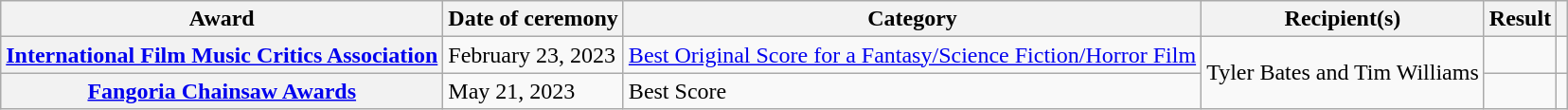<table class="wikitable sortable plainrowheaders">
<tr>
<th scope="col">Award</th>
<th scope="col">Date of ceremony</th>
<th scope="col">Category</th>
<th scope="col">Recipient(s)</th>
<th scope="col">Result</th>
<th scope="col" class="unsortable"></th>
</tr>
<tr>
<th scope="row"><a href='#'>International Film Music Critics Association</a></th>
<td>February 23, 2023</td>
<td><a href='#'>Best Original Score for a Fantasy/Science Fiction/Horror Film</a></td>
<td rowspan="2">Tyler Bates and Tim Williams</td>
<td></td>
<td></td>
</tr>
<tr>
<th scope="row"><a href='#'>Fangoria Chainsaw Awards</a></th>
<td>May 21, 2023</td>
<td>Best Score</td>
<td></td>
<td><br></td>
</tr>
</table>
